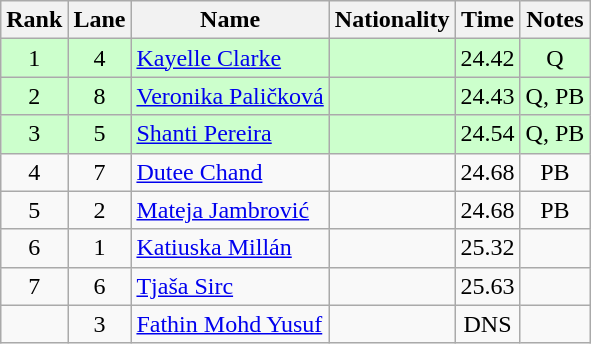<table class="wikitable sortable" style="text-align:center">
<tr>
<th>Rank</th>
<th>Lane</th>
<th>Name</th>
<th>Nationality</th>
<th>Time</th>
<th>Notes</th>
</tr>
<tr bgcolor=ccffcc>
<td>1</td>
<td>4</td>
<td align=left><a href='#'>Kayelle Clarke</a></td>
<td align=left></td>
<td>24.42</td>
<td>Q</td>
</tr>
<tr bgcolor=ccffcc>
<td>2</td>
<td>8</td>
<td align=left><a href='#'>Veronika Paličková</a></td>
<td align=left></td>
<td>24.43</td>
<td>Q, PB</td>
</tr>
<tr bgcolor=ccffcc>
<td>3</td>
<td>5</td>
<td align=left><a href='#'>Shanti Pereira</a></td>
<td align=left></td>
<td>24.54</td>
<td>Q, PB</td>
</tr>
<tr>
<td>4</td>
<td>7</td>
<td align=left><a href='#'>Dutee Chand</a></td>
<td align=left></td>
<td>24.68</td>
<td>PB</td>
</tr>
<tr>
<td>5</td>
<td>2</td>
<td align=left><a href='#'>Mateja Jambrović</a></td>
<td align=left></td>
<td>24.68</td>
<td>PB</td>
</tr>
<tr>
<td>6</td>
<td>1</td>
<td align=left><a href='#'>Katiuska Millán</a></td>
<td align=left></td>
<td>25.32</td>
<td></td>
</tr>
<tr>
<td>7</td>
<td>6</td>
<td align=left><a href='#'>Tjaša Sirc</a></td>
<td align=left></td>
<td>25.63</td>
<td></td>
</tr>
<tr>
<td></td>
<td>3</td>
<td align=left><a href='#'>Fathin Mohd Yusuf</a></td>
<td align=left></td>
<td>DNS</td>
<td></td>
</tr>
</table>
